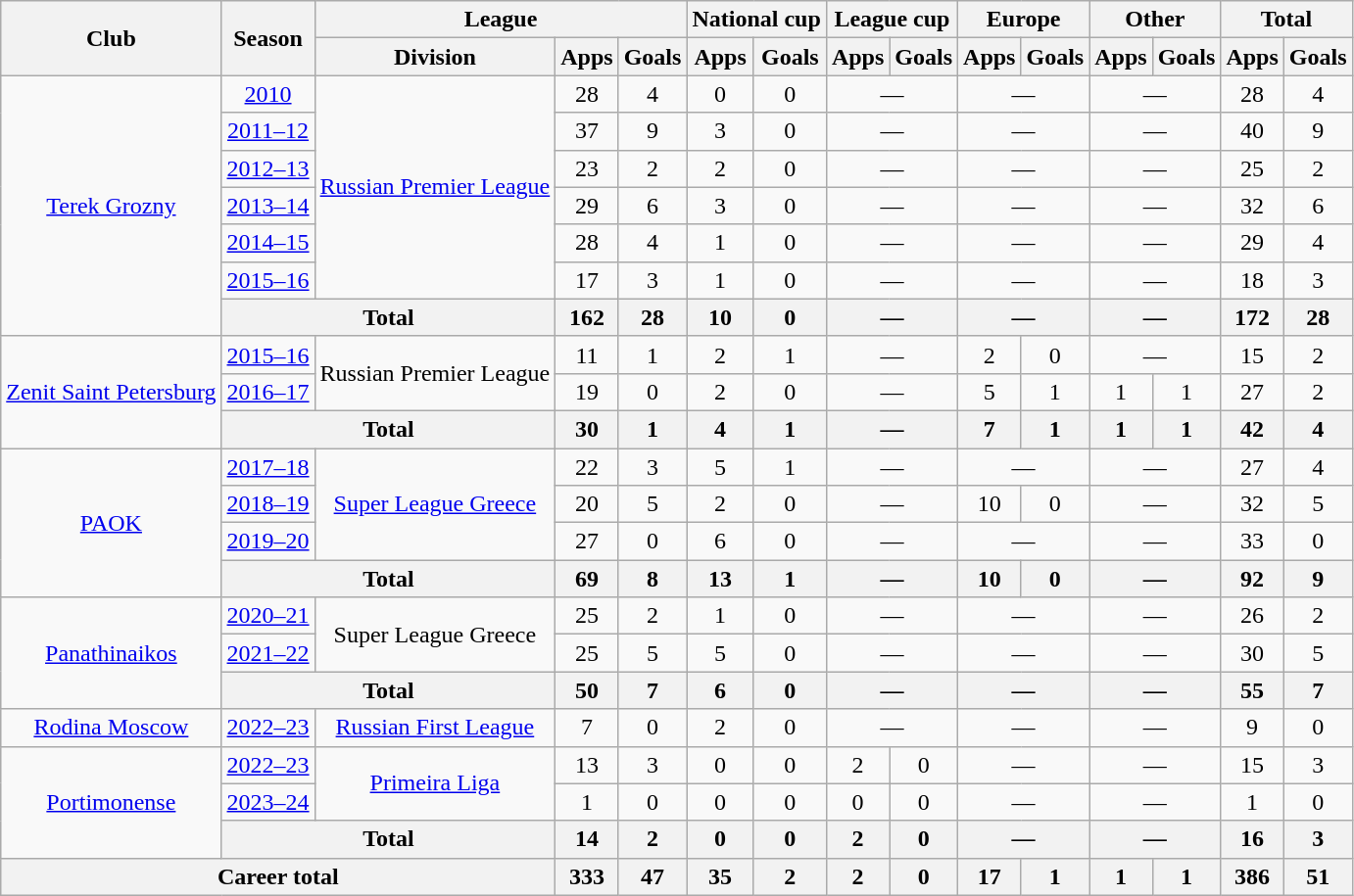<table class="wikitable" style="text-align: center">
<tr>
<th rowspan="2">Club</th>
<th rowspan="2">Season</th>
<th colspan="3">League</th>
<th colspan="2">National cup</th>
<th colspan="2">League cup</th>
<th colspan="2">Europe</th>
<th colspan="2">Other</th>
<th colspan="2">Total</th>
</tr>
<tr>
<th>Division</th>
<th>Apps</th>
<th>Goals</th>
<th>Apps</th>
<th>Goals</th>
<th>Apps</th>
<th>Goals</th>
<th>Apps</th>
<th>Goals</th>
<th>Apps</th>
<th>Goals</th>
<th>Apps</th>
<th>Goals</th>
</tr>
<tr>
<td rowspan="7"><a href='#'>Terek Grozny</a></td>
<td><a href='#'>2010</a></td>
<td rowspan="6"><a href='#'>Russian Premier League</a></td>
<td>28</td>
<td>4</td>
<td>0</td>
<td>0</td>
<td colspan="2">—</td>
<td colspan="2">—</td>
<td colspan="2">—</td>
<td>28</td>
<td>4</td>
</tr>
<tr>
<td><a href='#'>2011–12</a></td>
<td>37</td>
<td>9</td>
<td>3</td>
<td>0</td>
<td colspan="2">—</td>
<td colspan="2">—</td>
<td colspan="2">—</td>
<td>40</td>
<td>9</td>
</tr>
<tr>
<td><a href='#'>2012–13</a></td>
<td>23</td>
<td>2</td>
<td>2</td>
<td>0</td>
<td colspan="2">—</td>
<td colspan="2">—</td>
<td colspan="2">—</td>
<td>25</td>
<td>2</td>
</tr>
<tr>
<td><a href='#'>2013–14</a></td>
<td>29</td>
<td>6</td>
<td>3</td>
<td>0</td>
<td colspan="2">—</td>
<td colspan="2">—</td>
<td colspan="2">—</td>
<td>32</td>
<td>6</td>
</tr>
<tr>
<td><a href='#'>2014–15</a></td>
<td>28</td>
<td>4</td>
<td>1</td>
<td>0</td>
<td colspan="2">—</td>
<td colspan="2">—</td>
<td colspan="2">—</td>
<td>29</td>
<td>4</td>
</tr>
<tr>
<td><a href='#'>2015–16</a></td>
<td>17</td>
<td>3</td>
<td>1</td>
<td>0</td>
<td colspan="2">—</td>
<td colspan="2">—</td>
<td colspan="2">—</td>
<td>18</td>
<td>3</td>
</tr>
<tr>
<th colspan="2">Total</th>
<th>162</th>
<th>28</th>
<th>10</th>
<th>0</th>
<th colspan="2">—</th>
<th colspan="2">—</th>
<th colspan="2">—</th>
<th>172</th>
<th>28</th>
</tr>
<tr>
<td rowspan="3"><a href='#'>Zenit Saint Petersburg</a></td>
<td><a href='#'>2015–16</a></td>
<td rowspan="2">Russian Premier League</td>
<td>11</td>
<td>1</td>
<td>2</td>
<td>1</td>
<td colspan="2">—</td>
<td>2</td>
<td>0</td>
<td colspan="2">—</td>
<td>15</td>
<td>2</td>
</tr>
<tr>
<td><a href='#'>2016–17</a></td>
<td>19</td>
<td>0</td>
<td>2</td>
<td>0</td>
<td colspan="2">—</td>
<td>5</td>
<td>1</td>
<td>1</td>
<td>1</td>
<td>27</td>
<td>2</td>
</tr>
<tr>
<th colspan="2">Total</th>
<th>30</th>
<th>1</th>
<th>4</th>
<th>1</th>
<th colspan="2">—</th>
<th>7</th>
<th>1</th>
<th>1</th>
<th>1</th>
<th>42</th>
<th>4</th>
</tr>
<tr>
<td rowspan="4"><a href='#'>PAOK</a></td>
<td><a href='#'>2017–18</a></td>
<td rowspan="3"><a href='#'>Super League Greece</a></td>
<td>22</td>
<td>3</td>
<td>5</td>
<td>1</td>
<td colspan="2">—</td>
<td colspan="2">—</td>
<td colspan="2">—</td>
<td>27</td>
<td>4</td>
</tr>
<tr>
<td><a href='#'>2018–19</a></td>
<td>20</td>
<td>5</td>
<td>2</td>
<td>0</td>
<td colspan="2">—</td>
<td>10</td>
<td>0</td>
<td colspan="2">—</td>
<td>32</td>
<td>5</td>
</tr>
<tr>
<td><a href='#'>2019–20</a></td>
<td>27</td>
<td>0</td>
<td>6</td>
<td>0</td>
<td colspan="2">—</td>
<td colspan="2">—</td>
<td colspan="2">—</td>
<td>33</td>
<td>0</td>
</tr>
<tr>
<th colspan="2">Total</th>
<th>69</th>
<th>8</th>
<th>13</th>
<th>1</th>
<th colspan="2">—</th>
<th>10</th>
<th>0</th>
<th colspan="2">—</th>
<th>92</th>
<th>9</th>
</tr>
<tr>
<td rowspan="3"><a href='#'>Panathinaikos</a></td>
<td><a href='#'>2020–21</a></td>
<td rowspan="2">Super League Greece</td>
<td>25</td>
<td>2</td>
<td>1</td>
<td>0</td>
<td colspan="2">—</td>
<td colspan="2">—</td>
<td colspan="2">—</td>
<td>26</td>
<td>2</td>
</tr>
<tr>
<td><a href='#'>2021–22</a></td>
<td>25</td>
<td>5</td>
<td>5</td>
<td>0</td>
<td colspan="2">—</td>
<td colspan="2">—</td>
<td colspan="2">—</td>
<td>30</td>
<td>5</td>
</tr>
<tr>
<th colspan="2">Total</th>
<th>50</th>
<th>7</th>
<th>6</th>
<th>0</th>
<th colspan="2">—</th>
<th colspan="2">—</th>
<th colspan="2">—</th>
<th>55</th>
<th>7</th>
</tr>
<tr>
<td><a href='#'>Rodina Moscow</a></td>
<td><a href='#'>2022–23</a></td>
<td><a href='#'>Russian First League</a></td>
<td>7</td>
<td>0</td>
<td>2</td>
<td>0</td>
<td colspan="2">—</td>
<td colspan="2">—</td>
<td colspan="2">—</td>
<td>9</td>
<td>0</td>
</tr>
<tr>
<td rowspan="3"><a href='#'>Portimonense</a></td>
<td><a href='#'>2022–23</a></td>
<td rowspan="2"><a href='#'>Primeira Liga</a></td>
<td>13</td>
<td>3</td>
<td>0</td>
<td>0</td>
<td>2</td>
<td>0</td>
<td colspan="2">—</td>
<td colspan="2">—</td>
<td>15</td>
<td>3</td>
</tr>
<tr>
<td><a href='#'>2023–24</a></td>
<td>1</td>
<td>0</td>
<td>0</td>
<td>0</td>
<td>0</td>
<td>0</td>
<td colspan="2">—</td>
<td colspan="2">—</td>
<td>1</td>
<td>0</td>
</tr>
<tr>
<th colspan="2">Total</th>
<th>14</th>
<th>2</th>
<th>0</th>
<th>0</th>
<th>2</th>
<th>0</th>
<th colspan="2">—</th>
<th colspan="2">—</th>
<th>16</th>
<th>3</th>
</tr>
<tr>
<th colspan="3">Career total</th>
<th>333</th>
<th>47</th>
<th>35</th>
<th>2</th>
<th>2</th>
<th>0</th>
<th>17</th>
<th>1</th>
<th>1</th>
<th>1</th>
<th>386</th>
<th>51</th>
</tr>
</table>
